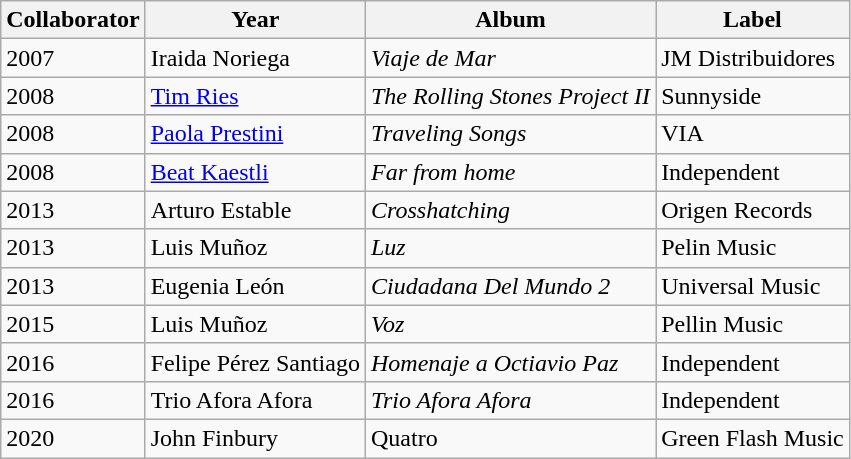<table class="wikitable">
<tr>
<th>Collaborator</th>
<th>Year</th>
<th>Album</th>
<th>Label</th>
</tr>
<tr>
<td>2007</td>
<td>Iraida Noriega</td>
<td><em>Viaje de Mar</em></td>
<td>JM Distribuidores</td>
</tr>
<tr>
<td>2008</td>
<td><a href='#'>Tim Ries</a></td>
<td><em>The Rolling Stones Project II</em></td>
<td>Sunnyside</td>
</tr>
<tr>
<td>2008</td>
<td><a href='#'>Paola Prestini</a></td>
<td><em>Traveling Songs</em></td>
<td>VIA</td>
</tr>
<tr>
<td>2008</td>
<td><a href='#'>Beat Kaestli</a></td>
<td><em>Far from home</em></td>
<td>Independent</td>
</tr>
<tr>
<td>2013</td>
<td>Arturo Estable</td>
<td><em>Crosshatching</em></td>
<td>Origen Records</td>
</tr>
<tr>
<td>2013</td>
<td>Luis Muñoz</td>
<td><em>Luz</em></td>
<td>Pelin Music</td>
</tr>
<tr>
<td>2013</td>
<td>Eugenia León</td>
<td><em>Ciudadana Del Mundo 2</em></td>
<td>Universal Music</td>
</tr>
<tr>
<td>2015</td>
<td>Luis Muñoz</td>
<td><em>Voz</em></td>
<td>Pellin Music</td>
</tr>
<tr>
<td>2016</td>
<td>Felipe Pérez Santiago</td>
<td><em>Homenaje a Octiavio Paz</em></td>
<td>Independent</td>
</tr>
<tr>
<td>2016</td>
<td>Trio Afora Afora</td>
<td><em>Trio Afora Afora</em></td>
<td>Independent</td>
</tr>
<tr>
<td>2020</td>
<td>John Finbury</td>
<td>Quatro</td>
<td>Green Flash Music</td>
</tr>
</table>
